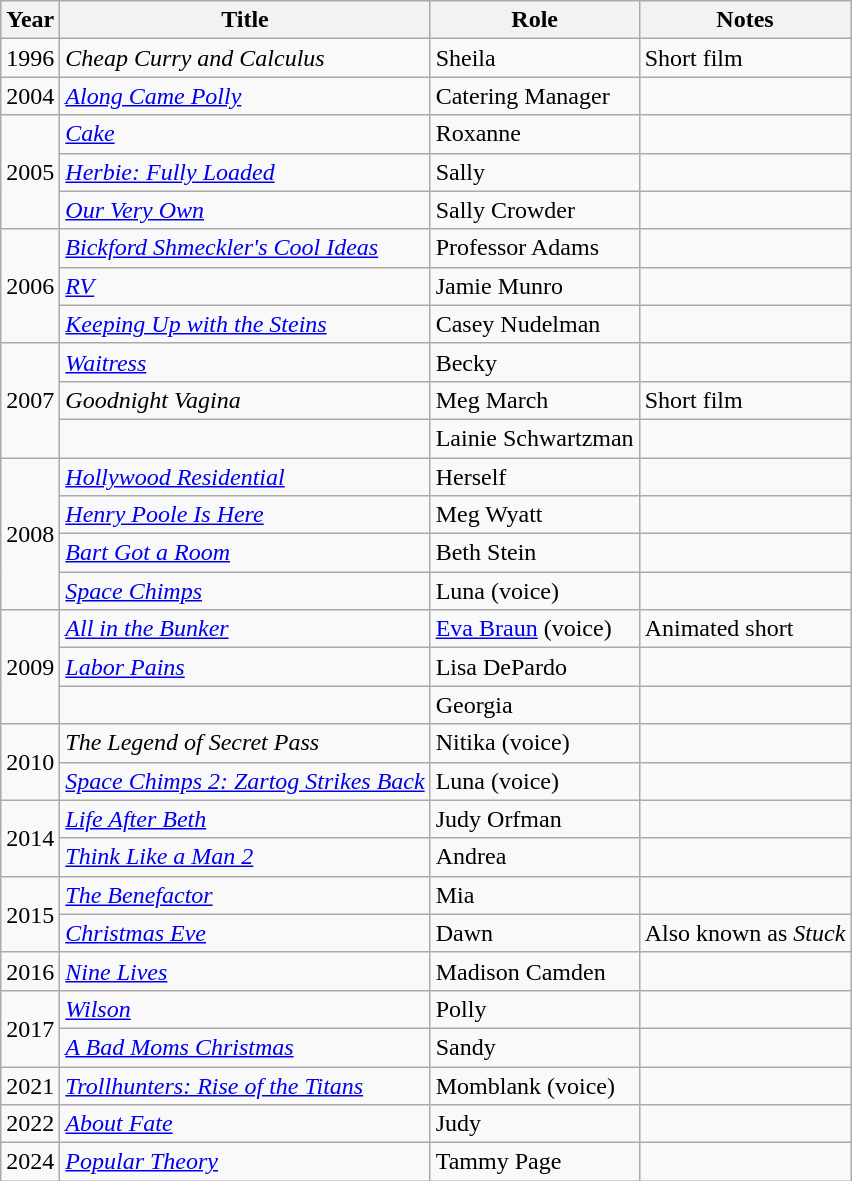<table class="wikitable sortable">
<tr>
<th>Year</th>
<th>Title</th>
<th>Role</th>
<th class="unsortable">Notes</th>
</tr>
<tr>
<td>1996</td>
<td><em>Cheap Curry and Calculus</em></td>
<td>Sheila</td>
<td>Short film</td>
</tr>
<tr>
<td>2004</td>
<td><em><a href='#'>Along Came Polly</a></em></td>
<td>Catering Manager</td>
<td></td>
</tr>
<tr>
<td rowspan="3">2005</td>
<td><em><a href='#'>Cake</a></em></td>
<td>Roxanne</td>
<td></td>
</tr>
<tr>
<td><em><a href='#'>Herbie: Fully Loaded</a></em></td>
<td>Sally</td>
<td></td>
</tr>
<tr>
<td><em><a href='#'>Our Very Own</a></em></td>
<td>Sally Crowder</td>
<td></td>
</tr>
<tr>
<td rowspan="3">2006</td>
<td><em><a href='#'>Bickford Shmeckler's Cool Ideas</a></em></td>
<td>Professor Adams</td>
<td></td>
</tr>
<tr>
<td><em><a href='#'>RV</a></em></td>
<td>Jamie Munro</td>
<td></td>
</tr>
<tr>
<td><em><a href='#'>Keeping Up with the Steins</a></em></td>
<td>Casey Nudelman</td>
<td></td>
</tr>
<tr>
<td rowspan="3">2007</td>
<td><em><a href='#'>Waitress</a></em></td>
<td>Becky</td>
<td></td>
</tr>
<tr>
<td><em>Goodnight Vagina</em></td>
<td>Meg March</td>
<td>Short film</td>
</tr>
<tr>
<td><em></em></td>
<td>Lainie Schwartzman</td>
<td></td>
</tr>
<tr>
<td rowspan="4">2008</td>
<td><em><a href='#'>Hollywood Residential</a></em></td>
<td>Herself</td>
<td></td>
</tr>
<tr>
<td><em><a href='#'>Henry Poole Is Here</a></em></td>
<td>Meg Wyatt</td>
<td></td>
</tr>
<tr>
<td><em><a href='#'>Bart Got a Room</a></em></td>
<td>Beth Stein</td>
<td></td>
</tr>
<tr>
<td><em><a href='#'>Space Chimps</a></em></td>
<td>Luna (voice)</td>
<td></td>
</tr>
<tr>
<td rowspan="3">2009</td>
<td><em><a href='#'>All in the Bunker</a></em></td>
<td><a href='#'>Eva Braun</a> (voice)</td>
<td>Animated short</td>
</tr>
<tr>
<td><em><a href='#'>Labor Pains</a></em></td>
<td>Lisa DePardo</td>
<td></td>
</tr>
<tr>
<td><em></em></td>
<td>Georgia</td>
<td></td>
</tr>
<tr>
<td rowspan="2">2010</td>
<td><em>The Legend of Secret Pass</em></td>
<td>Nitika (voice)</td>
<td></td>
</tr>
<tr>
<td><em><a href='#'>Space Chimps 2: Zartog Strikes Back</a></em></td>
<td>Luna (voice)</td>
<td></td>
</tr>
<tr>
<td rowspan="2">2014</td>
<td><em><a href='#'>Life After Beth</a></em></td>
<td>Judy Orfman</td>
<td></td>
</tr>
<tr>
<td><em><a href='#'>Think Like a Man 2</a></em></td>
<td>Andrea</td>
<td></td>
</tr>
<tr>
<td rowspan="2">2015</td>
<td><em><a href='#'>The Benefactor</a></em></td>
<td>Mia</td>
<td></td>
</tr>
<tr>
<td><em><a href='#'>Christmas Eve</a></em></td>
<td>Dawn</td>
<td>Also known as <em>Stuck</em></td>
</tr>
<tr>
<td>2016</td>
<td><em><a href='#'>Nine Lives</a></em></td>
<td>Madison Camden</td>
<td></td>
</tr>
<tr>
<td rowspan="2">2017</td>
<td><em><a href='#'>Wilson</a></em></td>
<td>Polly</td>
<td></td>
</tr>
<tr>
<td><em><a href='#'>A Bad Moms Christmas</a></em></td>
<td>Sandy</td>
<td></td>
</tr>
<tr>
<td>2021</td>
<td><em><a href='#'>Trollhunters: Rise of the Titans</a></em></td>
<td>Momblank (voice)</td>
<td></td>
</tr>
<tr>
<td>2022</td>
<td><em><a href='#'>About Fate</a></em></td>
<td>Judy</td>
<td></td>
</tr>
<tr>
<td>2024</td>
<td><em><a href='#'>Popular Theory</a></em></td>
<td>Tammy Page</td>
<td></td>
</tr>
</table>
